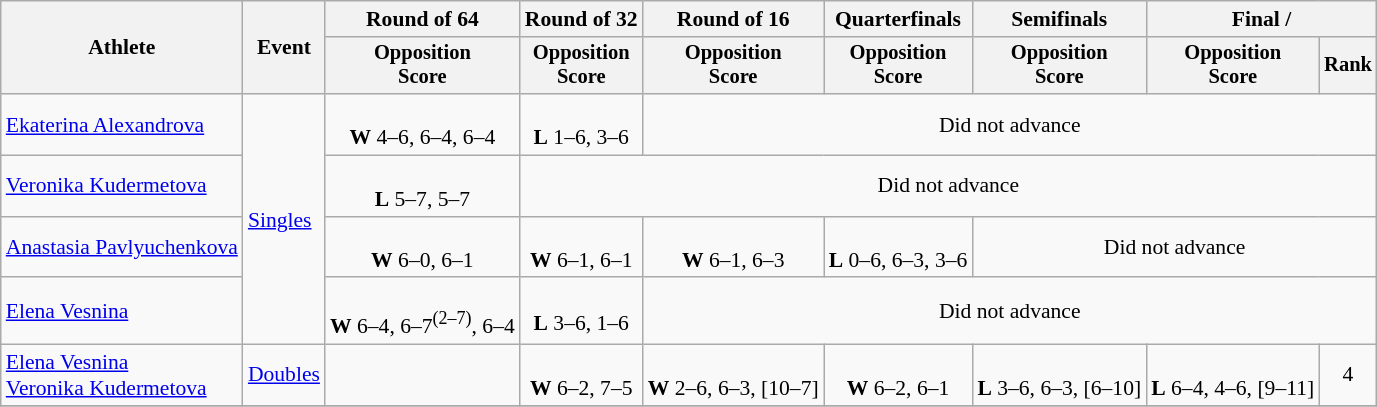<table class=wikitable style="text-align:center; font-size:90%">
<tr>
<th rowspan=2>Athlete</th>
<th rowspan=2>Event</th>
<th>Round of 64</th>
<th>Round of 32</th>
<th>Round of 16</th>
<th>Quarterfinals</th>
<th>Semifinals</th>
<th colspan=2>Final / </th>
</tr>
<tr style="font-size:95%">
<th>Opposition<br>Score</th>
<th>Opposition<br>Score</th>
<th>Opposition<br>Score</th>
<th>Opposition<br>Score</th>
<th>Opposition<br>Score</th>
<th>Opposition<br>Score</th>
<th>Rank</th>
</tr>
<tr>
<td align=left><a href='#'>Ekaterina Alexandrova</a></td>
<td align=left rowspan=4><a href='#'>Singles</a></td>
<td><br><strong>W</strong> 4–6, 6–4, 6–4</td>
<td><br><strong>L</strong> 1–6, 3–6</td>
<td colspan=5>Did not advance</td>
</tr>
<tr>
<td align=left><a href='#'>Veronika Kudermetova</a></td>
<td><br><strong>L</strong> 5–7, 5–7</td>
<td colspan=6>Did not advance</td>
</tr>
<tr>
<td align=left><a href='#'>Anastasia Pavlyuchenkova</a></td>
<td><br><strong>W</strong> 6–0, 6–1</td>
<td><br><strong>W</strong> 6–1, 6–1</td>
<td><br><strong>W</strong> 6–1, 6–3</td>
<td><br><strong>L</strong> 0–6, 6–3, 3–6</td>
<td colspan=3>Did not advance</td>
</tr>
<tr>
<td align=left><a href='#'>Elena Vesnina</a></td>
<td><br><strong>W</strong> 6–4, 6–7<sup>(2–7)</sup>, 6–4</td>
<td><br><strong>L</strong> 3–6, 1–6</td>
<td colspan=5>Did not advance</td>
</tr>
<tr>
<td align=left><a href='#'>Elena Vesnina</a><br><a href='#'>Veronika Kudermetova</a></td>
<td align=left><a href='#'>Doubles</a></td>
<td></td>
<td><br><strong>W</strong> 6–2, 7–5</td>
<td><br><strong>W</strong> 2–6, 6–3, [10–7]</td>
<td><br><strong>W</strong> 6–2, 6–1</td>
<td><br><strong>L</strong> 3–6, 6–3, [6–10]</td>
<td><br><strong>L</strong> 6–4, 4–6, [9–11]</td>
<td>4</td>
</tr>
<tr>
</tr>
</table>
